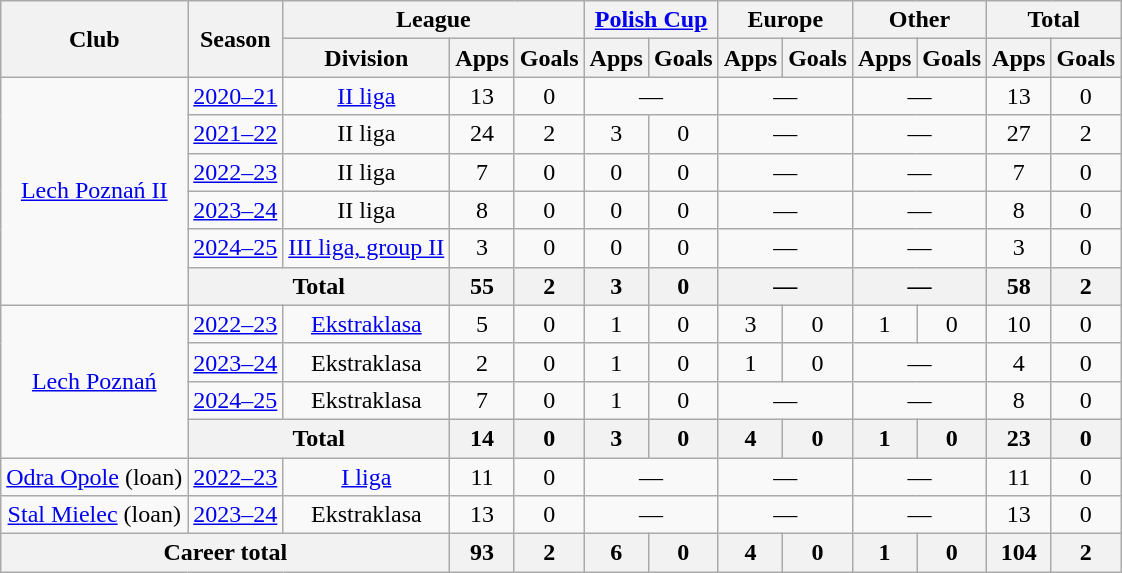<table class="wikitable" style="text-align: center;">
<tr>
<th rowspan="2">Club</th>
<th rowspan="2">Season</th>
<th colspan="3">League</th>
<th colspan="2"><a href='#'>Polish Cup</a></th>
<th colspan="2">Europe</th>
<th colspan="2">Other</th>
<th colspan="2">Total</th>
</tr>
<tr>
<th>Division</th>
<th>Apps</th>
<th>Goals</th>
<th>Apps</th>
<th>Goals</th>
<th>Apps</th>
<th>Goals</th>
<th>Apps</th>
<th>Goals</th>
<th>Apps</th>
<th>Goals</th>
</tr>
<tr>
<td rowspan=6><a href='#'>Lech Poznań II</a></td>
<td><a href='#'>2020–21</a></td>
<td><a href='#'>II liga</a></td>
<td>13</td>
<td>0</td>
<td colspan="2">—</td>
<td colspan="2">—</td>
<td colspan="2">—</td>
<td>13</td>
<td>0</td>
</tr>
<tr>
<td><a href='#'>2021–22</a></td>
<td>II liga</td>
<td>24</td>
<td>2</td>
<td>3</td>
<td>0</td>
<td colspan="2">—</td>
<td colspan="2">—</td>
<td>27</td>
<td>2</td>
</tr>
<tr>
<td><a href='#'>2022–23</a></td>
<td>II liga</td>
<td>7</td>
<td>0</td>
<td>0</td>
<td>0</td>
<td colspan="2">—</td>
<td colspan="2">—</td>
<td>7</td>
<td>0</td>
</tr>
<tr>
<td><a href='#'>2023–24</a></td>
<td>II liga</td>
<td>8</td>
<td>0</td>
<td>0</td>
<td>0</td>
<td colspan="2">—</td>
<td colspan="2">—</td>
<td>8</td>
<td>0</td>
</tr>
<tr>
<td><a href='#'>2024–25</a></td>
<td><a href='#'>III liga, group II</a></td>
<td>3</td>
<td>0</td>
<td>0</td>
<td>0</td>
<td colspan="2">—</td>
<td colspan="2">—</td>
<td>3</td>
<td>0</td>
</tr>
<tr>
<th colspan="2">Total</th>
<th>55</th>
<th>2</th>
<th>3</th>
<th>0</th>
<th colspan="2">—</th>
<th colspan="2">—</th>
<th>58</th>
<th>2</th>
</tr>
<tr>
<td rowspan=4><a href='#'>Lech Poznań</a></td>
<td><a href='#'>2022–23</a></td>
<td><a href='#'>Ekstraklasa</a></td>
<td>5</td>
<td>0</td>
<td>1</td>
<td>0</td>
<td>3</td>
<td>0</td>
<td>1</td>
<td>0</td>
<td>10</td>
<td>0</td>
</tr>
<tr>
<td><a href='#'>2023–24</a></td>
<td>Ekstraklasa</td>
<td>2</td>
<td>0</td>
<td>1</td>
<td>0</td>
<td>1</td>
<td>0</td>
<td colspan="2">—</td>
<td>4</td>
<td>0</td>
</tr>
<tr>
<td><a href='#'>2024–25</a></td>
<td>Ekstraklasa</td>
<td>7</td>
<td>0</td>
<td>1</td>
<td>0</td>
<td colspan="2">—</td>
<td colspan="2">—</td>
<td>8</td>
<td>0</td>
</tr>
<tr>
<th colspan="2">Total</th>
<th>14</th>
<th>0</th>
<th>3</th>
<th>0</th>
<th>4</th>
<th>0</th>
<th>1</th>
<th>0</th>
<th>23</th>
<th>0</th>
</tr>
<tr>
<td><a href='#'>Odra Opole</a> (loan)</td>
<td><a href='#'>2022–23</a></td>
<td><a href='#'>I liga</a></td>
<td>11</td>
<td>0</td>
<td colspan="2">—</td>
<td colspan="2">—</td>
<td colspan="2">—</td>
<td>11</td>
<td>0</td>
</tr>
<tr>
<td><a href='#'>Stal Mielec</a> (loan)</td>
<td><a href='#'>2023–24</a></td>
<td>Ekstraklasa</td>
<td>13</td>
<td>0</td>
<td colspan="2">—</td>
<td colspan="2">—</td>
<td colspan="2">—</td>
<td>13</td>
<td>0</td>
</tr>
<tr>
<th colspan="3">Career total</th>
<th>93</th>
<th>2</th>
<th>6</th>
<th>0</th>
<th>4</th>
<th>0</th>
<th>1</th>
<th>0</th>
<th>104</th>
<th>2</th>
</tr>
</table>
